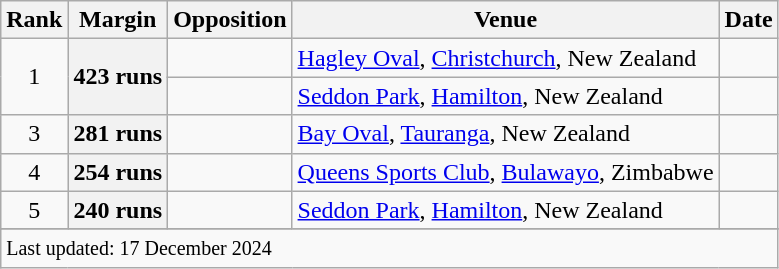<table class="wikitable plainrowheaders sortable">
<tr>
<th scope=col>Rank</th>
<th scope=col>Margin</th>
<th scope=col>Opposition</th>
<th scope=col>Venue</th>
<th scope=col>Date</th>
</tr>
<tr>
<td align=center rowspan=2>1</td>
<th scope=row style=text-align:center; rowspan=2>423 runs</th>
<td></td>
<td><a href='#'>Hagley Oval</a>, <a href='#'>Christchurch</a>, New Zealand</td>
<td></td>
</tr>
<tr>
<td></td>
<td><a href='#'>Seddon Park</a>, <a href='#'>Hamilton</a>, New Zealand</td>
<td></td>
</tr>
<tr>
<td align="center">3</td>
<th scope="row" style="text-align:center;">281 runs</th>
<td></td>
<td><a href='#'>Bay Oval</a>, <a href='#'>Tauranga</a>, New Zealand</td>
<td></td>
</tr>
<tr>
<td align=center>4</td>
<th scope=row style=text-align:center;>254 runs</th>
<td></td>
<td><a href='#'>Queens Sports Club</a>, <a href='#'>Bulawayo</a>, Zimbabwe</td>
<td></td>
</tr>
<tr>
<td align=center>5</td>
<th scope=row style=text-align:center;>240 runs</th>
<td></td>
<td><a href='#'>Seddon Park</a>, <a href='#'>Hamilton</a>, New Zealand</td>
<td></td>
</tr>
<tr>
</tr>
<tr class=sortbottom>
<td colspan=5><small>Last updated: 17 December 2024</small></td>
</tr>
</table>
